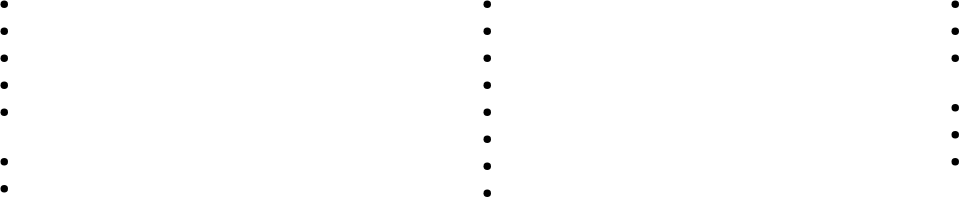<table class="toccolours" width=75% style="font-size: 95%;">
<tr>
<td valign=top><br><ul><li></li><li></li><li></li><li></li><li></li></ul><ul><li></li><li></li></ul></td>
<td valign=top width=33%><br><ul><li></li><li></li><li></li><li></li><li></li><li></li><li></li><li></li></ul></td>
<td valign=top width=33%><br><ul><li></li><li></li><li></li></ul><ul><li></li><li></li><li></li></ul></td>
</tr>
</table>
